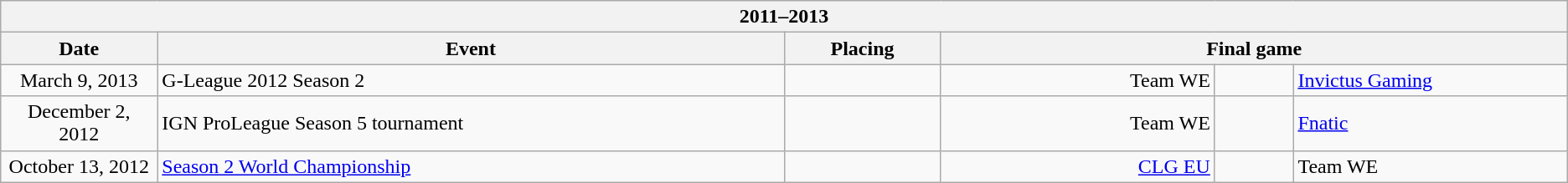<table class="wikitable sortable">
<tr>
<th colspan="6">2011–2013</th>
</tr>
<tr>
<th style="width:10%;">Date</th>
<th style="width:40%;">Event</th>
<th style="width:10%;">Placing</th>
<th colspan="3">Final game</th>
</tr>
<tr>
<td style="text-align:center;">March 9, 2013</td>
<td>G-League 2012 Season 2</td>
<td style="padding-left: 3.2%;"></td>
<td style="text-align:right; width:17.5%;">Team WE</td>
<td style="text-align:center; width:5%;"></td>
<td style="width:17.5%;"><a href='#'>Invictus Gaming</a></td>
</tr>
<tr>
<td style="text-align:center;">December 2, 2012</td>
<td>IGN ProLeague Season 5 tournament</td>
<td style="padding-left: 3.2%;"></td>
<td style="text-align:right;">Team WE</td>
<td style="text-align:center;"></td>
<td style="width:17.5%;"><a href='#'>Fnatic</a></td>
</tr>
<tr>
<td style="text-align:center;">October 13, 2012</td>
<td><a href='#'>Season 2 World Championship</a></td>
<td style="padding-left: 3.2%;"></td>
<td style="text-align:right;"><a href='#'>CLG EU</a></td>
<td style="text-align:center;"></td>
<td style="width:17.5%;">Team WE</td>
</tr>
</table>
